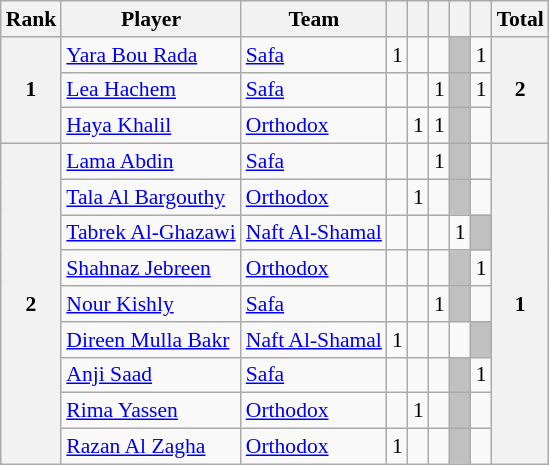<table class="wikitable" style="text-align:center; font-size:90%">
<tr>
<th>Rank</th>
<th>Player</th>
<th>Team</th>
<th></th>
<th></th>
<th></th>
<th></th>
<th></th>
<th>Total</th>
</tr>
<tr>
<th rowspan="3">1</th>
<td align="left"> <a href='#'>Yara Bou Rada</a></td>
<td align="left"> <a href='#'>Safa</a></td>
<td>1</td>
<td></td>
<td></td>
<td bgcolor="silver"></td>
<td>1</td>
<th rowspan="3">2</th>
</tr>
<tr>
<td align="left"> <a href='#'>Lea Hachem</a></td>
<td align="left"> <a href='#'>Safa</a></td>
<td></td>
<td></td>
<td>1</td>
<td bgcolor="silver"></td>
<td>1</td>
</tr>
<tr>
<td align="left"> <a href='#'>Haya Khalil</a></td>
<td align="left"> <a href='#'>Orthodox</a></td>
<td></td>
<td>1</td>
<td>1</td>
<td bgcolor="silver"></td>
<td></td>
</tr>
<tr>
<th rowspan="9">2</th>
<td align="left"> <a href='#'>Lama Abdin</a></td>
<td align="left"> <a href='#'>Safa</a></td>
<td></td>
<td></td>
<td>1</td>
<td bgcolor="silver"></td>
<td></td>
<th rowspan="9">1</th>
</tr>
<tr>
<td align="left"> <a href='#'>Tala Al Bargouthy</a></td>
<td align="left"> <a href='#'>Orthodox</a></td>
<td></td>
<td>1</td>
<td></td>
<td bgcolor="silver"></td>
<td></td>
</tr>
<tr>
<td align="left"> <a href='#'>Tabrek Al-Ghazawi</a></td>
<td align="left"> <a href='#'>Naft Al-Shamal</a></td>
<td></td>
<td></td>
<td></td>
<td>1</td>
<td bgcolor="silver"></td>
</tr>
<tr>
<td align="left"> <a href='#'>Shahnaz Jebreen</a></td>
<td align="left"> <a href='#'>Orthodox</a></td>
<td></td>
<td></td>
<td></td>
<td bgcolor="silver"></td>
<td>1</td>
</tr>
<tr>
<td align="left"> <a href='#'>Nour Kishly</a></td>
<td align="left"> <a href='#'>Safa</a></td>
<td></td>
<td></td>
<td>1</td>
<td bgcolor="silver"></td>
<td></td>
</tr>
<tr>
<td align="left"> <a href='#'>Direen Mulla Bakr</a></td>
<td align="left"> <a href='#'>Naft Al-Shamal</a></td>
<td>1</td>
<td></td>
<td></td>
<td></td>
<td bgcolor="silver"></td>
</tr>
<tr>
<td align="left"> <a href='#'>Anji Saad</a></td>
<td align="left"> <a href='#'>Safa</a></td>
<td></td>
<td></td>
<td></td>
<td bgcolor="silver"></td>
<td>1</td>
</tr>
<tr>
<td align="left"> <a href='#'>Rima Yassen</a></td>
<td align="left"> <a href='#'>Orthodox</a></td>
<td></td>
<td>1</td>
<td></td>
<td bgcolor="silver"></td>
<td></td>
</tr>
<tr>
<td align="left"> <a href='#'>Razan Al Zagha</a></td>
<td align="left"> <a href='#'>Orthodox</a></td>
<td>1</td>
<td></td>
<td></td>
<td bgcolor="silver"></td>
<td></td>
</tr>
</table>
